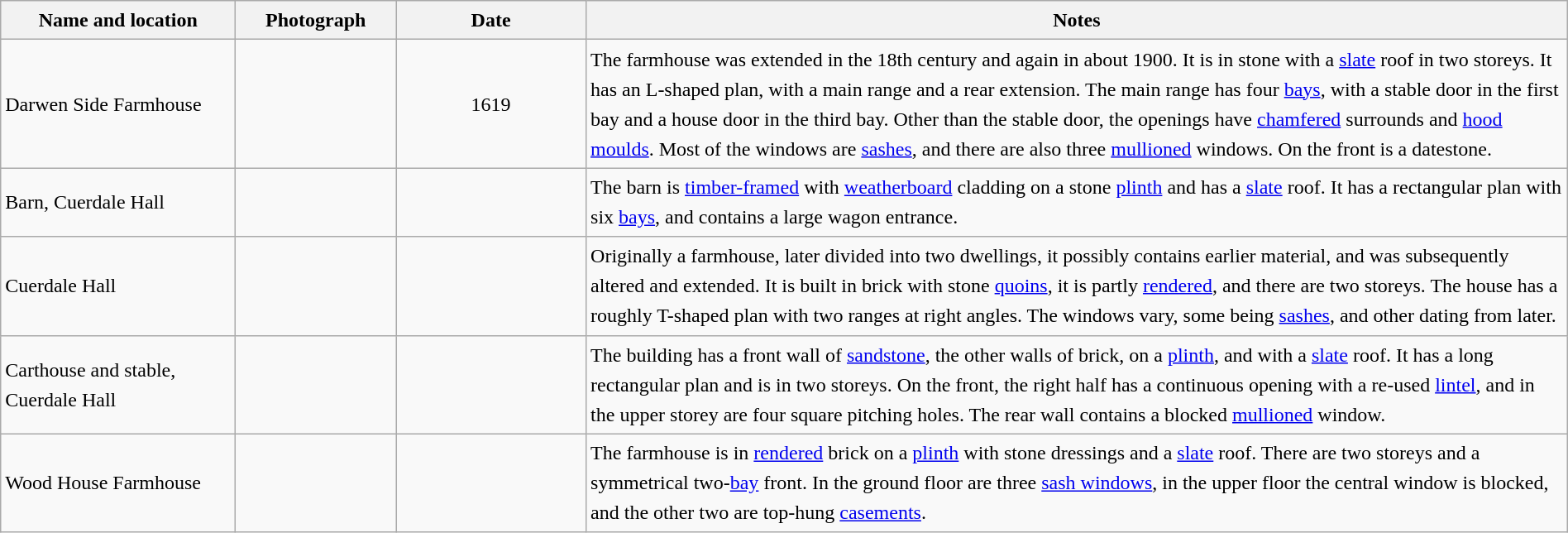<table class="wikitable sortable plainrowheaders" style="width:100%;border:0px;text-align:left;line-height:150%;">
<tr>
<th scope="col"  style="width:150px">Name and location</th>
<th scope="col"  style="width:100px" class="unsortable">Photograph</th>
<th scope="col"  style="width:120px">Date</th>
<th scope="col"  style="width:650px" class="unsortable">Notes</th>
</tr>
<tr>
<td>Darwen Side Farmhouse<br><small></small></td>
<td></td>
<td align="center">1619</td>
<td>The farmhouse was extended in the 18th century and again in about 1900.  It is in stone with a <a href='#'>slate</a> roof in two storeys.  It has an L-shaped plan, with a main range and a rear extension.  The main range has four <a href='#'>bays</a>, with a stable door in the first bay and a house door in the third bay.  Other than the stable door, the openings have <a href='#'>chamfered</a> surrounds and <a href='#'>hood moulds</a>.  Most of the windows are <a href='#'>sashes</a>, and there are also three <a href='#'>mullioned</a> windows.  On the front is a datestone.</td>
</tr>
<tr>
<td>Barn, Cuerdale Hall<br><small></small></td>
<td></td>
<td align="center"></td>
<td>The barn is <a href='#'>timber-framed</a> with <a href='#'>weatherboard</a> cladding on a stone <a href='#'>plinth</a> and has a <a href='#'>slate</a> roof.  It has a rectangular plan with six <a href='#'>bays</a>, and contains a large wagon entrance.</td>
</tr>
<tr>
<td>Cuerdale Hall<br><small></small></td>
<td></td>
<td align="center"></td>
<td>Originally a farmhouse, later divided into two dwellings, it possibly contains earlier material, and was subsequently altered and extended.  It is built in brick with stone <a href='#'>quoins</a>, it is partly <a href='#'>rendered</a>, and there are two storeys.  The house has a roughly T-shaped plan with two ranges at right angles.  The windows vary, some being <a href='#'>sashes</a>, and other dating from later.</td>
</tr>
<tr>
<td>Carthouse and stable,<br>Cuerdale Hall<br><small></small></td>
<td></td>
<td align="center"></td>
<td>The building has a front wall of <a href='#'>sandstone</a>, the other walls of brick, on a <a href='#'>plinth</a>, and with a <a href='#'>slate</a> roof.  It has a long rectangular plan and is in two storeys.  On the front, the right half has a continuous opening with a re-used <a href='#'>lintel</a>, and in the upper storey are four square pitching holes.  The rear wall contains a blocked <a href='#'>mullioned</a> window.</td>
</tr>
<tr>
<td>Wood House Farmhouse<br><small></small></td>
<td></td>
<td align="center"></td>
<td>The farmhouse is in <a href='#'>rendered</a> brick on a <a href='#'>plinth</a> with stone dressings and a <a href='#'>slate</a> roof.  There are two storeys and a symmetrical two-<a href='#'>bay</a> front.  In the ground floor are three <a href='#'>sash windows</a>, in the upper floor the central window is blocked, and the other two are top-hung <a href='#'>casements</a>.</td>
</tr>
<tr>
</tr>
</table>
